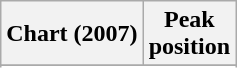<table class="wikitable sortable plainrowheaders" style="text-align:center">
<tr>
<th scope="col">Chart (2007)</th>
<th scope="col">Peak<br>position</th>
</tr>
<tr>
</tr>
<tr>
</tr>
<tr>
</tr>
<tr>
</tr>
<tr>
</tr>
<tr>
</tr>
</table>
